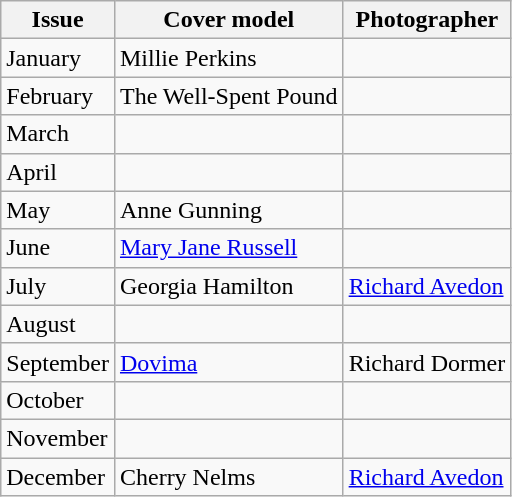<table class="sortable wikitable">
<tr>
<th>Issue</th>
<th>Cover model</th>
<th>Photographer</th>
</tr>
<tr>
<td>January</td>
<td>Millie Perkins</td>
<td></td>
</tr>
<tr>
<td>February</td>
<td>The Well-Spent Pound</td>
<td></td>
</tr>
<tr>
<td>March</td>
<td></td>
<td></td>
</tr>
<tr>
<td>April</td>
<td></td>
<td></td>
</tr>
<tr>
<td>May</td>
<td>Anne Gunning</td>
<td></td>
</tr>
<tr>
<td>June</td>
<td><a href='#'>Mary Jane Russell</a></td>
<td></td>
</tr>
<tr>
<td>July</td>
<td>Georgia Hamilton</td>
<td><a href='#'>Richard Avedon</a></td>
</tr>
<tr>
<td>August</td>
<td></td>
<td></td>
</tr>
<tr>
<td>September</td>
<td><a href='#'>Dovima</a></td>
<td>Richard Dormer</td>
</tr>
<tr>
<td>October</td>
<td></td>
<td></td>
</tr>
<tr>
<td>November</td>
<td></td>
<td></td>
</tr>
<tr>
<td>December</td>
<td>Cherry Nelms</td>
<td><a href='#'>Richard Avedon</a></td>
</tr>
</table>
